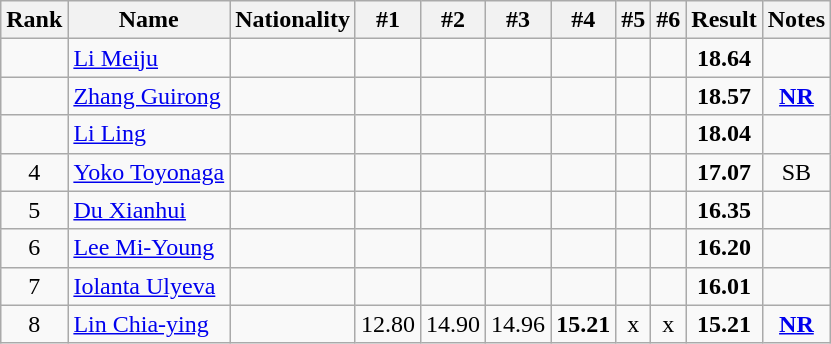<table class="wikitable sortable" style="text-align:center">
<tr>
<th>Rank</th>
<th>Name</th>
<th>Nationality</th>
<th>#1</th>
<th>#2</th>
<th>#3</th>
<th>#4</th>
<th>#5</th>
<th>#6</th>
<th>Result</th>
<th>Notes</th>
</tr>
<tr>
<td></td>
<td align=left><a href='#'>Li Meiju</a></td>
<td align=left></td>
<td></td>
<td></td>
<td></td>
<td></td>
<td></td>
<td></td>
<td><strong>18.64</strong></td>
<td></td>
</tr>
<tr>
<td></td>
<td align=left><a href='#'>Zhang Guirong</a></td>
<td align=left></td>
<td></td>
<td></td>
<td></td>
<td></td>
<td></td>
<td></td>
<td><strong>18.57</strong></td>
<td><strong><a href='#'>NR</a></strong></td>
</tr>
<tr>
<td></td>
<td align=left><a href='#'>Li Ling</a></td>
<td align=left></td>
<td></td>
<td></td>
<td></td>
<td></td>
<td></td>
<td></td>
<td><strong>18.04</strong></td>
<td></td>
</tr>
<tr>
<td>4</td>
<td align=left><a href='#'>Yoko Toyonaga</a></td>
<td align=left></td>
<td></td>
<td></td>
<td></td>
<td></td>
<td></td>
<td></td>
<td><strong>17.07</strong></td>
<td>SB</td>
</tr>
<tr>
<td>5</td>
<td align=left><a href='#'>Du Xianhui</a></td>
<td align=left></td>
<td></td>
<td></td>
<td></td>
<td></td>
<td></td>
<td></td>
<td><strong>16.35</strong></td>
<td></td>
</tr>
<tr>
<td>6</td>
<td align=left><a href='#'>Lee Mi-Young</a></td>
<td align=left></td>
<td></td>
<td></td>
<td></td>
<td></td>
<td></td>
<td></td>
<td><strong>16.20</strong></td>
<td></td>
</tr>
<tr>
<td>7</td>
<td align=left><a href='#'>Iolanta Ulyeva</a></td>
<td align=left></td>
<td></td>
<td></td>
<td></td>
<td></td>
<td></td>
<td></td>
<td><strong>16.01</strong></td>
<td></td>
</tr>
<tr>
<td>8</td>
<td align=left><a href='#'>Lin Chia-ying</a></td>
<td align=left></td>
<td>12.80</td>
<td>14.90</td>
<td>14.96</td>
<td><strong>15.21</strong></td>
<td>x</td>
<td>x</td>
<td><strong>15.21</strong></td>
<td><strong><a href='#'>NR</a></strong></td>
</tr>
</table>
